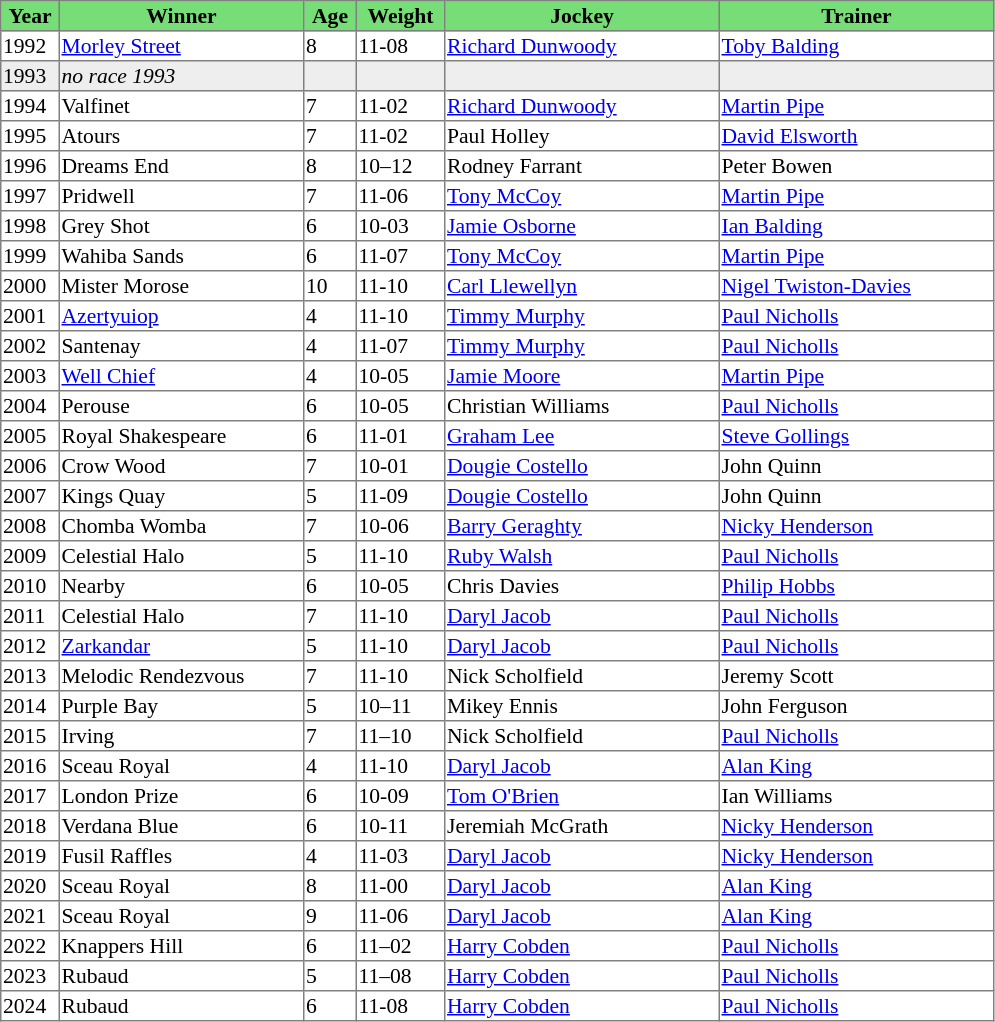<table class = "sortable" | border="1" style="border-collapse: collapse; font-size:90%">
<tr bgcolor="#77dd77" align="center">
<th width="36px"><strong>Year</strong><br></th>
<th width="160px"><strong>Winner</strong><br></th>
<th width="32px"><strong>Age</strong><br></th>
<th width="56px"><strong>Weight</strong><br></th>
<th width="180px"><strong>Jockey</strong><br></th>
<th width="180px"><strong>Trainer</strong><br></th>
</tr>
<tr>
<td>1992</td>
<td><a href='#'>Morley Street</a></td>
<td>8</td>
<td>11-08</td>
<td><a href='#'>Richard Dunwoody</a></td>
<td><a href='#'>Toby Balding</a></td>
</tr>
<tr bgcolor="#eeeeee">
<td><span>1993</span></td>
<td><em>no race 1993</em></td>
<td></td>
<td></td>
<td></td>
<td></td>
</tr>
<tr>
<td>1994</td>
<td>Valfinet</td>
<td>7</td>
<td>11-02</td>
<td><a href='#'>Richard Dunwoody</a></td>
<td><a href='#'>Martin Pipe</a></td>
</tr>
<tr>
<td>1995</td>
<td>Atours</td>
<td>7</td>
<td>11-02</td>
<td>Paul Holley</td>
<td><a href='#'>David Elsworth</a></td>
</tr>
<tr>
<td>1996</td>
<td>Dreams End</td>
<td>8</td>
<td>10–12</td>
<td>Rodney Farrant</td>
<td>Peter Bowen</td>
</tr>
<tr>
<td>1997</td>
<td>Pridwell</td>
<td>7</td>
<td>11-06</td>
<td><a href='#'>Tony McCoy</a></td>
<td><a href='#'>Martin Pipe</a></td>
</tr>
<tr>
<td>1998</td>
<td>Grey Shot</td>
<td>6</td>
<td>10-03</td>
<td><a href='#'>Jamie Osborne</a></td>
<td><a href='#'>Ian Balding</a></td>
</tr>
<tr>
<td>1999</td>
<td>Wahiba Sands</td>
<td>6</td>
<td>11-07</td>
<td><a href='#'>Tony McCoy</a></td>
<td><a href='#'>Martin Pipe</a></td>
</tr>
<tr>
<td>2000</td>
<td>Mister Morose</td>
<td>10</td>
<td>11-10</td>
<td><a href='#'>Carl Llewellyn</a></td>
<td><a href='#'>Nigel Twiston-Davies</a></td>
</tr>
<tr>
<td>2001</td>
<td><a href='#'>Azertyuiop</a></td>
<td>4</td>
<td>11-10</td>
<td><a href='#'>Timmy Murphy</a></td>
<td><a href='#'>Paul Nicholls</a></td>
</tr>
<tr>
<td>2002</td>
<td>Santenay</td>
<td>4</td>
<td>11-07</td>
<td><a href='#'>Timmy Murphy</a></td>
<td><a href='#'>Paul Nicholls</a></td>
</tr>
<tr>
<td>2003</td>
<td><a href='#'>Well Chief</a></td>
<td>4</td>
<td>10-05</td>
<td><a href='#'>Jamie Moore</a></td>
<td><a href='#'>Martin Pipe</a></td>
</tr>
<tr>
<td>2004</td>
<td>Perouse</td>
<td>6</td>
<td>10-05</td>
<td>Christian Williams</td>
<td><a href='#'>Paul Nicholls</a></td>
</tr>
<tr>
<td>2005</td>
<td>Royal Shakespeare</td>
<td>6</td>
<td>11-01</td>
<td><a href='#'>Graham Lee</a></td>
<td><a href='#'>Steve Gollings</a></td>
</tr>
<tr>
<td>2006</td>
<td>Crow Wood</td>
<td>7</td>
<td>10-01</td>
<td><a href='#'>Dougie Costello</a></td>
<td>John Quinn</td>
</tr>
<tr>
<td>2007</td>
<td>Kings Quay</td>
<td>5</td>
<td>11-09</td>
<td><a href='#'>Dougie Costello</a></td>
<td>John Quinn</td>
</tr>
<tr>
<td>2008</td>
<td>Chomba Womba</td>
<td>7</td>
<td>10-06</td>
<td><a href='#'>Barry Geraghty</a></td>
<td><a href='#'>Nicky Henderson</a></td>
</tr>
<tr>
<td>2009</td>
<td>Celestial Halo</td>
<td>5</td>
<td>11-10</td>
<td><a href='#'>Ruby Walsh</a></td>
<td><a href='#'>Paul Nicholls</a></td>
</tr>
<tr>
<td>2010</td>
<td>Nearby</td>
<td>6</td>
<td>10-05</td>
<td>Chris Davies</td>
<td><a href='#'>Philip Hobbs</a></td>
</tr>
<tr>
<td>2011</td>
<td>Celestial Halo</td>
<td>7</td>
<td>11-10</td>
<td><a href='#'>Daryl Jacob</a></td>
<td><a href='#'>Paul Nicholls</a></td>
</tr>
<tr>
<td>2012</td>
<td><a href='#'>Zarkandar</a></td>
<td>5</td>
<td>11-10</td>
<td><a href='#'>Daryl Jacob</a></td>
<td><a href='#'>Paul Nicholls</a></td>
</tr>
<tr>
<td>2013</td>
<td>Melodic Rendezvous</td>
<td>7</td>
<td>11-10</td>
<td>Nick Scholfield</td>
<td>Jeremy Scott</td>
</tr>
<tr>
<td>2014</td>
<td>Purple Bay</td>
<td>5</td>
<td>10–11</td>
<td>Mikey Ennis</td>
<td>John Ferguson</td>
</tr>
<tr>
<td>2015</td>
<td>Irving</td>
<td>7</td>
<td>11–10</td>
<td>Nick Scholfield</td>
<td><a href='#'>Paul Nicholls</a></td>
</tr>
<tr>
<td>2016</td>
<td>Sceau Royal</td>
<td>4</td>
<td>11-10</td>
<td><a href='#'>Daryl Jacob</a></td>
<td><a href='#'>Alan King</a></td>
</tr>
<tr>
<td>2017</td>
<td>London Prize</td>
<td>6</td>
<td>10-09</td>
<td><a href='#'>Tom O'Brien</a></td>
<td>Ian Williams</td>
</tr>
<tr>
<td>2018</td>
<td>Verdana Blue</td>
<td>6</td>
<td>10-11</td>
<td>Jeremiah McGrath</td>
<td><a href='#'>Nicky Henderson</a></td>
</tr>
<tr>
<td>2019</td>
<td>Fusil Raffles</td>
<td>4</td>
<td>11-03</td>
<td><a href='#'>Daryl Jacob</a></td>
<td><a href='#'>Nicky Henderson</a></td>
</tr>
<tr>
<td>2020</td>
<td>Sceau Royal</td>
<td>8</td>
<td>11-00</td>
<td><a href='#'>Daryl Jacob</a></td>
<td><a href='#'>Alan King</a></td>
</tr>
<tr>
<td>2021</td>
<td>Sceau Royal</td>
<td>9</td>
<td>11-06</td>
<td><a href='#'>Daryl Jacob</a></td>
<td><a href='#'>Alan King</a></td>
</tr>
<tr>
<td>2022</td>
<td>Knappers Hill</td>
<td>6</td>
<td>11–02</td>
<td><a href='#'>Harry Cobden</a></td>
<td><a href='#'>Paul Nicholls</a></td>
</tr>
<tr>
<td>2023</td>
<td>Rubaud</td>
<td>5</td>
<td>11–08</td>
<td><a href='#'>Harry Cobden</a></td>
<td><a href='#'>Paul Nicholls</a></td>
</tr>
<tr>
<td>2024</td>
<td>Rubaud</td>
<td>6</td>
<td>11-08</td>
<td><a href='#'>Harry Cobden</a></td>
<td><a href='#'>Paul Nicholls</a></td>
</tr>
</table>
